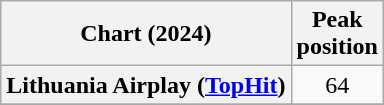<table class="wikitable plainrowheaders" style="text-align:center">
<tr>
<th scope="col">Chart (2024)</th>
<th scope="col">Peak <br>position</th>
</tr>
<tr>
<th scope="row">Lithuania Airplay (<a href='#'>TopHit</a>)</th>
<td>64</td>
</tr>
<tr>
</tr>
</table>
